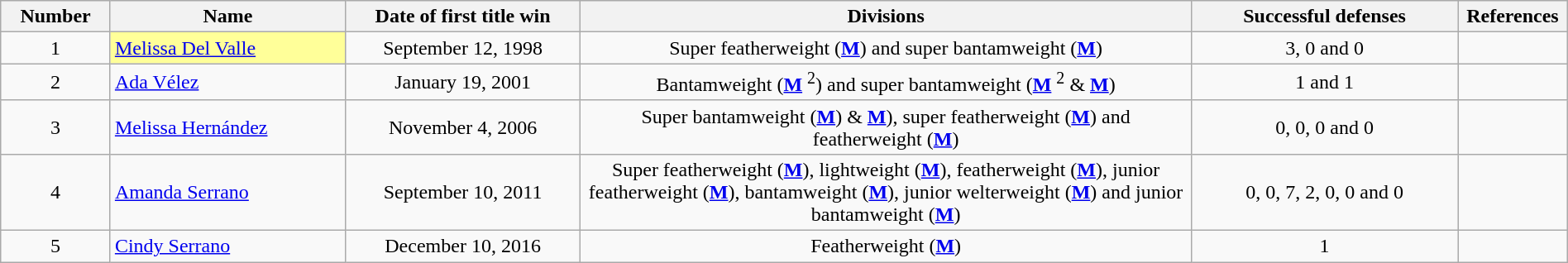<table class="wikitable" width=100%>
<tr>
<th width=07%>Number</th>
<th width=15%>Name</th>
<th width=15%>Date of first title win</th>
<th width=39%>Divisions</th>
<th width=17%>Successful defenses</th>
<th width=07%>References</th>
</tr>
<tr align=center>
<td>1</td>
<td align=left bgcolor="#FFFF99"><a href='#'>Melissa Del Valle</a></td>
<td>September 12, 1998</td>
<td>Super featherweight (<strong><a href='#'><span>M</span></a></strong>) and super bantamweight (<strong><a href='#'><span>M</span></a></strong>)</td>
<td>3, 0 and 0 </td>
<td></td>
</tr>
<tr align=center>
<td>2</td>
<td align=left><a href='#'>Ada Vélez</a></td>
<td>January 19, 2001</td>
<td>Bantamweight (<strong><a href='#'><span>M</span></a></strong> <sup>2</sup>) and super bantamweight (<strong><a href='#'><span>M</span></a></strong> <sup>2</sup> & <strong><a href='#'><span>M</span></a></strong>)</td>
<td>1 and 1 </td>
<td></td>
</tr>
<tr align=center>
<td>3</td>
<td align=left><a href='#'>Melissa Hernández</a></td>
<td>November 4, 2006</td>
<td>Super bantamweight (<a href='#'><span><strong>M</strong></span></a>) & <a href='#'><span><strong>M</strong></span></a>), super featherweight (<a href='#'><span><strong>M</strong></span></a>) and featherweight (<a href='#'><span><strong>M</strong></span></a>)</td>
<td>0, 0, 0 and 0 </td>
<td></td>
</tr>
<tr align=center>
<td>4</td>
<td align=left><a href='#'>Amanda Serrano</a></td>
<td>September 10, 2011</td>
<td>Super featherweight (<strong><a href='#'><span>M</span></a></strong>), lightweight (<a href='#'><span><strong>M</strong></span></a>), featherweight (<a href='#'><span><strong>M</strong></span></a>), junior featherweight (<a href='#'><span><strong>M</strong></span></a>), bantamweight (<a href='#'><span><strong>M</strong></span></a>), junior welterweight (<a href='#'><span><strong>M</strong></span></a>) and junior bantamweight (<a href='#'><span><strong>M</strong></span></a>)</td>
<td>0, 0, 7, 2, 0, 0 and 0 </td>
<td></td>
</tr>
<tr align=center>
<td>5</td>
<td align=left><a href='#'>Cindy Serrano</a></td>
<td>December 10, 2016</td>
<td>Featherweight (<strong><a href='#'><span>M</span></a></strong>)</td>
<td>1</td>
</tr>
</table>
